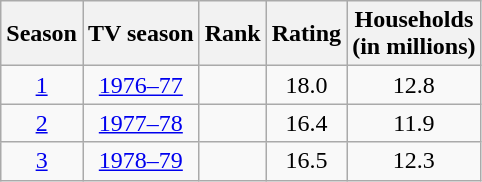<table class="wikitable" style="text-align: center;">
<tr>
<th>Season</th>
<th>TV season</th>
<th>Rank</th>
<th>Rating</th>
<th>Households<br>(in millions)</th>
</tr>
<tr>
<td><a href='#'>1</a></td>
<td><a href='#'>1976–77</a></td>
<td></td>
<td>18.0</td>
<td>12.8</td>
</tr>
<tr>
<td><a href='#'>2</a></td>
<td><a href='#'>1977–78</a></td>
<td></td>
<td>16.4</td>
<td>11.9</td>
</tr>
<tr>
<td><a href='#'>3</a></td>
<td><a href='#'>1978–79</a></td>
<td></td>
<td>16.5</td>
<td>12.3</td>
</tr>
</table>
